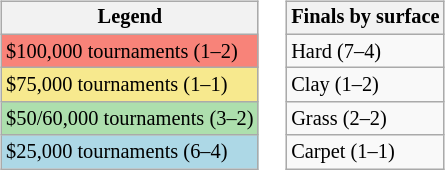<table>
<tr valign=top>
<td><br><table class="wikitable" style=font-size:85%>
<tr>
<th>Legend</th>
</tr>
<tr style="background:#f88379;">
<td>$100,000 tournaments (1–2)</td>
</tr>
<tr style="background:#f7e98e;">
<td>$75,000 tournaments (1–1)</td>
</tr>
<tr style="background:#addfad;">
<td>$50/60,000 tournaments (3–2)</td>
</tr>
<tr style="background:lightblue;">
<td>$25,000 tournaments (6–4)</td>
</tr>
</table>
</td>
<td><br><table class="wikitable" style=font-size:85%>
<tr>
<th>Finals by surface</th>
</tr>
<tr>
<td>Hard (7–4)</td>
</tr>
<tr>
<td>Clay (1–2)</td>
</tr>
<tr>
<td>Grass (2–2)</td>
</tr>
<tr>
<td>Carpet (1–1)</td>
</tr>
</table>
</td>
</tr>
</table>
